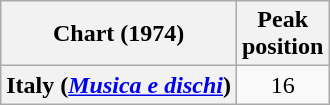<table class="wikitable plainrowheaders" style="text-align:center">
<tr>
<th scope="col">Chart (1974)</th>
<th scope="col">Peak<br>position</th>
</tr>
<tr>
<th scope="row">Italy (<em><a href='#'>Musica e dischi</a></em>)</th>
<td>16</td>
</tr>
</table>
